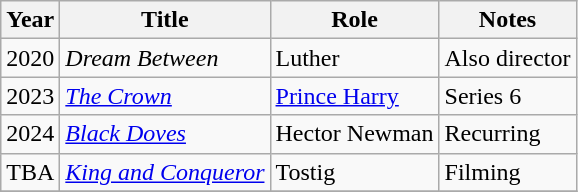<table class="wikitable sortable">
<tr>
<th>Year</th>
<th>Title</th>
<th>Role</th>
<th class="unsortable">Notes</th>
</tr>
<tr>
<td>2020</td>
<td><em>Dream Between</em></td>
<td>Luther</td>
<td>Also director</td>
</tr>
<tr>
<td>2023</td>
<td><em><a href='#'>The Crown</a></em></td>
<td><a href='#'>Prince Harry</a></td>
<td>Series 6</td>
</tr>
<tr>
<td>2024</td>
<td><em><a href='#'>Black Doves</a></em></td>
<td>Hector Newman</td>
<td>Recurring</td>
</tr>
<tr>
<td>TBA</td>
<td><em><a href='#'>King and Conqueror</a></em></td>
<td>Tostig</td>
<td>Filming</td>
</tr>
<tr>
</tr>
</table>
